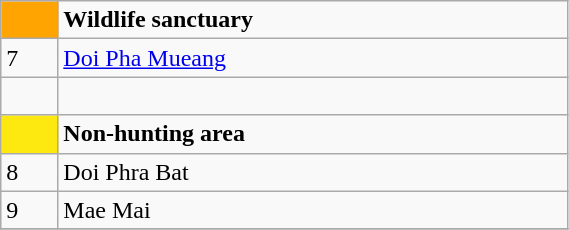<table class= "wikitable" style= "width:30%; display:inline-table;">
<tr>
<td style="background:#FFA400;"> </td>
<td><strong>Wildlife sanctuary</strong></td>
</tr>
<tr>
<td>7</td>
<td><a href='#'>Doi Pha Mueang</a></td>
</tr>
<tr>
<td>  </td>
</tr>
<tr>
<td style="width:3%; background:#FDE910;"> </td>
<td style="width:30%;"><strong>Non-hunting area</strong></td>
</tr>
<tr>
<td>8</td>
<td>Doi Phra Bat</td>
</tr>
<tr>
<td>9</td>
<td>Mae Mai</td>
</tr>
<tr>
</tr>
</table>
